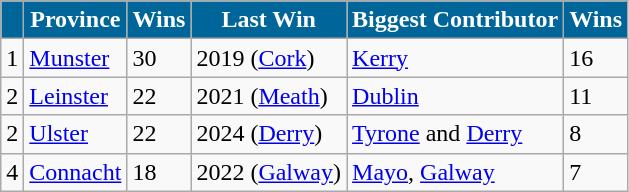<table class="wikitable">
<tr>
<th style="background:#069; color:white;"></th>
<th style="background:#069; color:white;">Province</th>
<th style="background:#069; color:white;">Wins</th>
<th style="background:#069; color:white;">Last Win</th>
<th style="background:#069; color:white;">Biggest Contributor</th>
<th style="background:#069; color:white;">Wins</th>
</tr>
<tr>
<td>1</td>
<td><a href='#'>Munster</a></td>
<td>30</td>
<td>2019 (<a href='#'>Cork</a>)</td>
<td><a href='#'>Kerry</a></td>
<td>16</td>
</tr>
<tr>
<td>2</td>
<td><a href='#'>Leinster</a></td>
<td>22</td>
<td>2021 (<a href='#'>Meath</a>)</td>
<td><a href='#'>Dublin</a></td>
<td>11</td>
</tr>
<tr>
<td>2</td>
<td><a href='#'>Ulster</a></td>
<td>22</td>
<td>2024 (<a href='#'>Derry</a>)</td>
<td><a href='#'>Tyrone</a> and <a href='#'>Derry</a></td>
<td>8</td>
</tr>
<tr>
<td>4</td>
<td><a href='#'>Connacht</a></td>
<td>18</td>
<td>2022 (<a href='#'>Galway</a>)</td>
<td><a href='#'>Mayo</a>, <a href='#'>Galway</a></td>
<td>7</td>
</tr>
</table>
